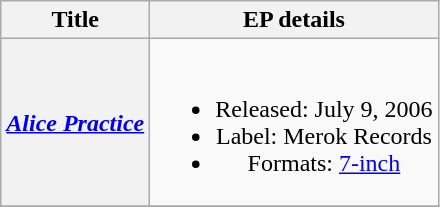<table class="wikitable plainrowheaders" style="text-align:center;">
<tr>
<th scope="col">Title</th>
<th scope="col">EP details</th>
</tr>
<tr>
<th scope="row"><em><a href='#'>Alice Practice</a></em></th>
<td><br><ul><li>Released: July 9, 2006</li><li>Label: Merok Records</li><li>Formats: <a href='#'>7-inch</a></li></ul></td>
</tr>
<tr>
</tr>
</table>
